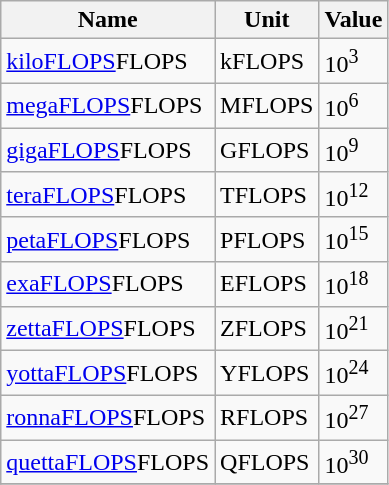<table class="wikitable floatright sortable">
<tr>
<th>Name</th>
<th>Unit</th>
<th>Value</th>
</tr>
<tr>
<td><a href='#'>kiloFLOPS</a>FLOPS</td>
<td>kFLOPS</td>
<td>10<sup>3</sup></td>
</tr>
<tr>
<td><a href='#'>megaFLOPS</a>FLOPS</td>
<td>MFLOPS</td>
<td>10<sup>6</sup></td>
</tr>
<tr>
<td><a href='#'>gigaFLOPS</a>FLOPS</td>
<td>GFLOPS</td>
<td>10<sup>9</sup></td>
</tr>
<tr>
<td><a href='#'>teraFLOPS</a>FLOPS</td>
<td>TFLOPS</td>
<td>10<sup>12</sup></td>
</tr>
<tr>
<td><a href='#'>petaFLOPS</a>FLOPS</td>
<td>PFLOPS</td>
<td>10<sup>15</sup></td>
</tr>
<tr>
<td><a href='#'>exaFLOPS</a>FLOPS</td>
<td>EFLOPS</td>
<td>10<sup>18</sup></td>
</tr>
<tr>
<td><a href='#'>zettaFLOPS</a>FLOPS</td>
<td>ZFLOPS</td>
<td>10<sup>21</sup></td>
</tr>
<tr>
<td><a href='#'>yottaFLOPS</a>FLOPS</td>
<td>YFLOPS</td>
<td>10<sup>24</sup></td>
</tr>
<tr>
<td><a href='#'>ronnaFLOPS</a>FLOPS</td>
<td>RFLOPS</td>
<td>10<sup>27</sup></td>
</tr>
<tr>
<td><a href='#'>quettaFLOPS</a>FLOPS</td>
<td>QFLOPS</td>
<td>10<sup>30</sup></td>
</tr>
<tr>
</tr>
</table>
